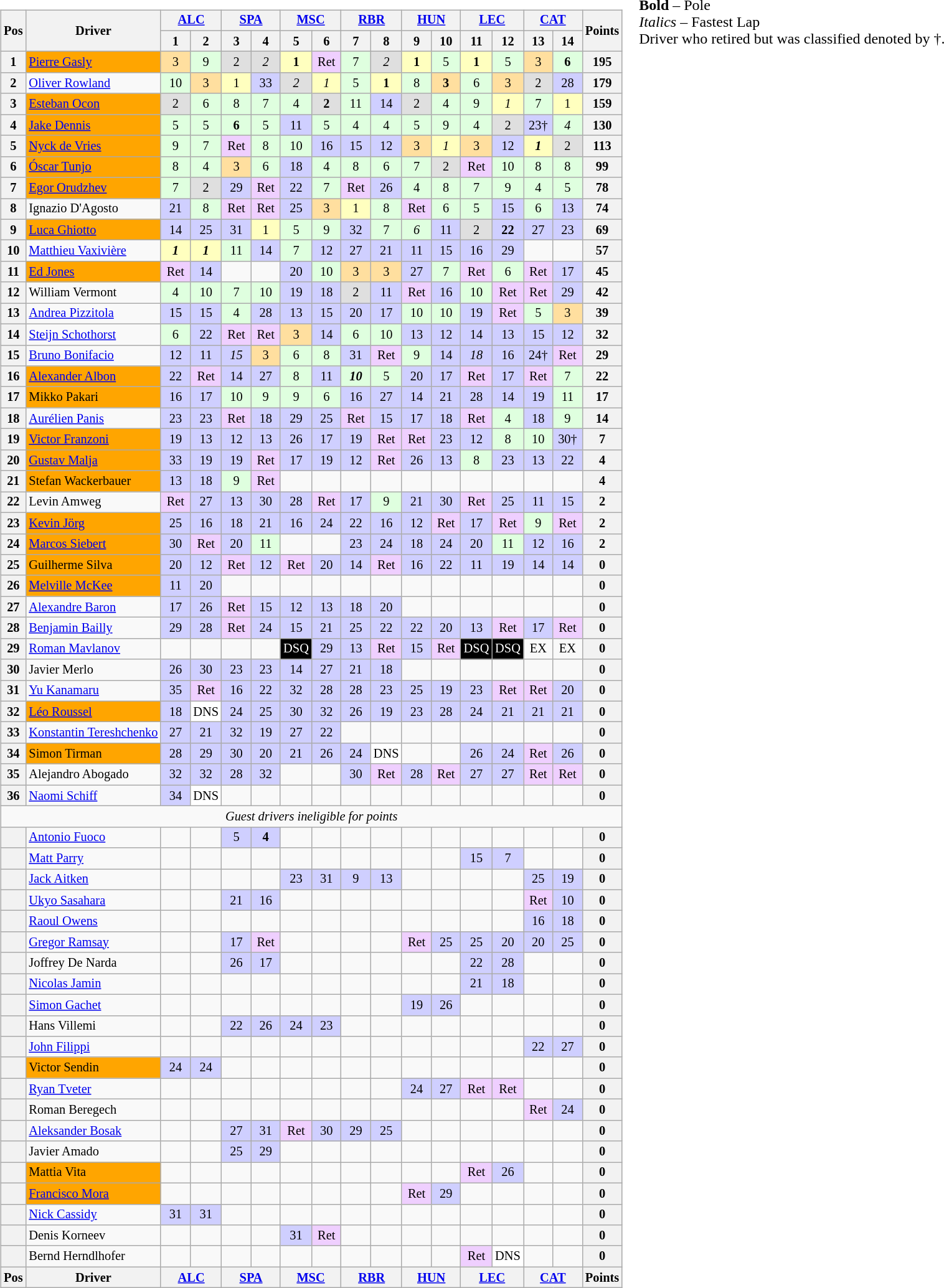<table>
<tr>
<td><br><table class="wikitable" style="font-size:85%; text-align:center">
<tr>
<th rowspan=2>Pos</th>
<th rowspan=2>Driver</th>
<th colspan=2><a href='#'>ALC</a><br></th>
<th colspan=2><a href='#'>SPA</a><br></th>
<th colspan=2><a href='#'>MSC</a><br></th>
<th colspan=2><a href='#'>RBR</a><br></th>
<th colspan=2><a href='#'>HUN</a><br></th>
<th colspan=2><a href='#'>LEC</a><br></th>
<th colspan=2><a href='#'>CAT</a><br></th>
<th rowspan=2>Points</th>
</tr>
<tr>
<th width=25>1</th>
<th width=25>2</th>
<th width=25>3</th>
<th width=25>4</th>
<th width=25>5</th>
<th width=25>6</th>
<th width=25>7</th>
<th width=25>8</th>
<th width=25>9</th>
<th width=25>10</th>
<th width=25>11</th>
<th width=25>12</th>
<th width=25>13</th>
<th width=25>14</th>
</tr>
<tr>
<th>1</th>
<td style=background:Orange align=left> <a href='#'>Pierre Gasly</a></td>
<td style="background:#FFDF9F;">3</td>
<td style="background:#DFFFDF;">9</td>
<td style="background:#DFDFDF;">2</td>
<td style="background:#DFDFDF;"><em>2</em></td>
<td style="background:#FFFFBF;"><strong>1</strong></td>
<td style="background:#EFCFFF;">Ret</td>
<td style="background:#DFFFDF;">7</td>
<td style="background:#DFDFDF;"><em>2</em></td>
<td style="background:#FFFFBF;"><strong>1</strong></td>
<td style="background:#DFFFDF;">5</td>
<td style="background:#FFFFBF;"><strong>1</strong></td>
<td style="background:#DFFFDF;">5</td>
<td style="background:#FFDF9F;">3</td>
<td style="background:#DFFFDF;"><strong>6</strong></td>
<th>195</th>
</tr>
<tr>
<th>2</th>
<td align=left> <a href='#'>Oliver Rowland</a></td>
<td style="background:#DFFFDF;">10</td>
<td style="background:#FFDF9F;">3</td>
<td style="background:#FFFFBF;">1</td>
<td style="background:#CFCFFF;">33</td>
<td style="background:#DFDFDF;"><em>2</em></td>
<td style="background:#FFFFBF;"><em>1</em></td>
<td style="background:#DFFFDF;">5</td>
<td style="background:#FFFFBF;"><strong>1</strong></td>
<td style="background:#DFFFDF;">8</td>
<td style="background:#FFDF9F;"><strong>3</strong></td>
<td style="background:#DFFFDF;">6</td>
<td style="background:#FFDF9F;">3</td>
<td style="background:#DFDFDF;">2</td>
<td style="background:#CFCFFF;">28</td>
<th>179</th>
</tr>
<tr>
<th>3</th>
<td style=background:Orange; align=left> <a href='#'>Esteban Ocon</a></td>
<td style="background:#DFDFDF;">2</td>
<td style="background:#DFFFDF;">6</td>
<td style="background:#DFFFDF;">8</td>
<td style="background:#DFFFDF;">7</td>
<td style="background:#DFFFDF;">4</td>
<td style="background:#DFDFDF;"><strong>2</strong></td>
<td style="background:#DFFFDF;">11</td>
<td style="background:#CFCFFF;">14</td>
<td style="background:#DFDFDF;">2</td>
<td style="background:#DFFFDF;">4</td>
<td style="background:#DFFFDF;">9</td>
<td style="background:#FFFFBF;"><em>1</em></td>
<td style="background:#DFFFDF;">7</td>
<td style="background:#FFFFBF;">1</td>
<th>159</th>
</tr>
<tr>
<th>4</th>
<td style=background:Orange; align=left> <a href='#'>Jake Dennis</a></td>
<td style="background:#DFFFDF;">5</td>
<td style="background:#DFFFDF;">5</td>
<td style="background:#DFFFDF;"><strong>6</strong></td>
<td style="background:#DFFFDF;">5</td>
<td style="background:#CFCFFF;">11</td>
<td style="background:#DFFFDF;">5</td>
<td style="background:#DFFFDF;">4</td>
<td style="background:#DFFFDF;">4</td>
<td style="background:#DFFFDF;">5</td>
<td style="background:#DFFFDF;">9</td>
<td style="background:#DFFFDF;">4</td>
<td style="background:#DFDFDF;">2</td>
<td style="background:#CFCFFF;">23†</td>
<td style="background:#DFFFDF;"><em>4</em></td>
<th>130</th>
</tr>
<tr>
<th>5</th>
<td style=background:Orange; align=left> <a href='#'>Nyck de Vries</a></td>
<td style="background:#DFFFDF;">9</td>
<td style="background:#DFFFDF;">7</td>
<td style="background:#EFCFFF;">Ret</td>
<td style="background:#DFFFDF;">8</td>
<td style="background:#DFFFDF;">10</td>
<td style="background:#CFCFFF;">16</td>
<td style="background:#CFCFFF;">15</td>
<td style="background:#CFCFFF;">12</td>
<td style="background:#FFDF9F;">3</td>
<td style="background:#FFFFBF;"><em>1</em></td>
<td style="background:#FFDF9F;">3</td>
<td style="background:#CFCFFF;">12</td>
<td style="background:#FFFFBF;"><strong><em>1</em></strong></td>
<td style="background:#DFDFDF;">2</td>
<th>113</th>
</tr>
<tr>
<th>6</th>
<td style=background:Orange; align=left> <a href='#'>Óscar Tunjo</a></td>
<td style="background:#DFFFDF;">8</td>
<td style="background:#DFFFDF;">4</td>
<td style="background:#FFDF9F;">3</td>
<td style="background:#DFFFDF;">6</td>
<td style="background:#CFCFFF;">18</td>
<td style="background:#DFFFDF;">4</td>
<td style="background:#DFFFDF;">8</td>
<td style="background:#DFFFDF;">6</td>
<td style="background:#DFFFDF;">7</td>
<td style="background:#DFDFDF;">2</td>
<td style="background:#EFCFFF;">Ret</td>
<td style="background:#DFFFDF;">10</td>
<td style="background:#DFFFDF;">8</td>
<td style="background:#DFFFDF;">8</td>
<th>99</th>
</tr>
<tr>
<th>7</th>
<td style=background:Orange; align=left> <a href='#'>Egor Orudzhev</a></td>
<td style="background:#DFFFDF;">7</td>
<td style="background:#DFDFDF;">2</td>
<td style="background:#CFCFFF;">29</td>
<td style="background:#EFCFFF;">Ret</td>
<td style="background:#CFCFFF;">22</td>
<td style="background:#DFFFDF;">7</td>
<td style="background:#EFCFFF;">Ret</td>
<td style="background:#CFCFFF;">26</td>
<td style="background:#DFFFDF;">4</td>
<td style="background:#DFFFDF;">8</td>
<td style="background:#DFFFDF;">7</td>
<td style="background:#DFFFDF;">9</td>
<td style="background:#DFFFDF;">4</td>
<td style="background:#DFFFDF;">5</td>
<th>78</th>
</tr>
<tr>
<th>8</th>
<td align=left> Ignazio D'Agosto</td>
<td style="background:#CFCFFF;">21</td>
<td style="background:#DFFFDF;">8</td>
<td style="background:#EFCFFF;">Ret</td>
<td style="background:#EFCFFF;">Ret</td>
<td style="background:#CFCFFF;">25</td>
<td style="background:#FFDF9F;">3</td>
<td style="background:#FFFFBF;">1</td>
<td style="background:#DFFFDF;">8</td>
<td style="background:#EFCFFF;">Ret</td>
<td style="background:#DFFFDF;">6</td>
<td style="background:#DFFFDF;">5</td>
<td style="background:#CFCFFF;">15</td>
<td style="background:#DFFFDF;">6</td>
<td style="background:#CFCFFF;">13</td>
<th>74</th>
</tr>
<tr>
<th>9</th>
<td style=background:Orange; align=left> <a href='#'>Luca Ghiotto</a></td>
<td style="background:#CFCFFF;">14</td>
<td style="background:#CFCFFF;">25</td>
<td style="background:#CFCFFF;">31</td>
<td style="background:#FFFFBF;">1</td>
<td style="background:#DFFFDF;">5</td>
<td style="background:#DFFFDF;">9</td>
<td style="background:#CFCFFF;">32</td>
<td style="background:#DFFFDF;">7</td>
<td style="background:#DFFFDF;"><em>6</em></td>
<td style="background:#CFCFFF;">11</td>
<td style="background:#DFDFDF;">2</td>
<td style="background:#CFCFFF;"><strong>22</strong></td>
<td style="background:#CFCFFF;">27</td>
<td style="background:#CFCFFF;">23</td>
<th>69</th>
</tr>
<tr>
<th>10</th>
<td align=left> <a href='#'>Matthieu Vaxivière</a></td>
<td style="background:#FFFFBF;"><strong><em>1</em></strong></td>
<td style="background:#FFFFBF;"><strong><em>1</em></strong></td>
<td style="background:#DFFFDF;">11</td>
<td style="background:#CFCFFF;">14</td>
<td style="background:#DFFFDF;">7</td>
<td style="background:#CFCFFF;">12</td>
<td style="background:#CFCFFF;">27</td>
<td style="background:#CFCFFF;">21</td>
<td style="background:#CFCFFF;">11</td>
<td style="background:#CFCFFF;">15</td>
<td style="background:#CFCFFF;">16</td>
<td style="background:#CFCFFF;">29</td>
<td></td>
<td></td>
<th>57</th>
</tr>
<tr>
<th>11</th>
<td style=background:Orange; align=left> <a href='#'>Ed Jones</a></td>
<td style="background:#EFCFFF;">Ret</td>
<td style="background:#CFCFFF;">14</td>
<td></td>
<td></td>
<td style="background:#CFCFFF;">20</td>
<td style="background:#DFFFDF;">10</td>
<td style="background:#FFDF9F;">3</td>
<td style="background:#FFDF9F;">3</td>
<td style="background:#CFCFFF;">27</td>
<td style="background:#DFFFDF;">7</td>
<td style="background:#EFCFFF;">Ret</td>
<td style="background:#DFFFDF;">6</td>
<td style="background:#EFCFFF;">Ret</td>
<td style="background:#CFCFFF;">17</td>
<th>45</th>
</tr>
<tr>
<th>12</th>
<td align=left> William Vermont</td>
<td style="background:#DFFFDF;">4</td>
<td style="background:#DFFFDF;">10</td>
<td style="background:#DFFFDF;">7</td>
<td style="background:#DFFFDF;">10</td>
<td style="background:#CFCFFF;">19</td>
<td style="background:#CFCFFF;">18</td>
<td style="background:#DFDFDF;">2</td>
<td style="background:#CFCFFF;">11</td>
<td style="background:#EFCFFF;">Ret</td>
<td style="background:#CFCFFF;">16</td>
<td style="background:#DFFFDF;">10</td>
<td style="background:#EFCFFF;">Ret</td>
<td style="background:#EFCFFF;">Ret</td>
<td style="background:#CFCFFF;">29</td>
<th>42</th>
</tr>
<tr>
<th>13</th>
<td align=left> <a href='#'>Andrea Pizzitola</a></td>
<td style="background:#CFCFFF;">15</td>
<td style="background:#CFCFFF;">15</td>
<td style="background:#DFFFDF;">4</td>
<td style="background:#CFCFFF;">28</td>
<td style="background:#CFCFFF;">13</td>
<td style="background:#CFCFFF;">15</td>
<td style="background:#CFCFFF;">20</td>
<td style="background:#CFCFFF;">17</td>
<td style="background:#DFFFDF;">10</td>
<td style="background:#DFFFDF;">10</td>
<td style="background:#CFCFFF;">19</td>
<td style="background:#EFCFFF;">Ret</td>
<td style="background:#DFFFDF;">5</td>
<td style="background:#FFDF9F;">3</td>
<th>39</th>
</tr>
<tr>
<th>14</th>
<td align=left> <a href='#'>Steijn Schothorst</a></td>
<td style="background:#DFFFDF;">6</td>
<td style="background:#CFCFFF;">22</td>
<td style="background:#EFCFFF;">Ret</td>
<td style="background:#EFCFFF;">Ret</td>
<td style="background:#FFDF9F;">3</td>
<td style="background:#CFCFFF;">14</td>
<td style="background:#DFFFDF;">6</td>
<td style="background:#DFFFDF;">10</td>
<td style="background:#CFCFFF;">13</td>
<td style="background:#CFCFFF;">12</td>
<td style="background:#CFCFFF;">14</td>
<td style="background:#CFCFFF;">13</td>
<td style="background:#CFCFFF;">15</td>
<td style="background:#CFCFFF;">12</td>
<th>32</th>
</tr>
<tr>
<th>15</th>
<td align=left> <a href='#'>Bruno Bonifacio</a></td>
<td style="background:#CFCFFF;">12</td>
<td style="background:#CFCFFF;">11</td>
<td style="background:#CFCFFF;"><em>15</em></td>
<td style="background:#FFDF9F;">3</td>
<td style="background:#DFFFDF;">6</td>
<td style="background:#DFFFDF;">8</td>
<td style="background:#CFCFFF;">31</td>
<td style="background:#EFCFFF;">Ret</td>
<td style="background:#DFFFDF;">9</td>
<td style="background:#CFCFFF;">14</td>
<td style="background:#CFCFFF;"><em>18</em></td>
<td style="background:#CFCFFF;">16</td>
<td style="background:#CFCFFF;">24†</td>
<td style="background:#EFCFFF;">Ret</td>
<th>29</th>
</tr>
<tr>
<th>16</th>
<td style=background:Orange; align=left> <a href='#'>Alexander Albon</a></td>
<td style="background:#CFCFFF;">22</td>
<td style="background:#EFCFFF;">Ret</td>
<td style="background:#CFCFFF;">14</td>
<td style="background:#CFCFFF;">27</td>
<td style="background:#DFFFDF;">8</td>
<td style="background:#CFCFFF;">11</td>
<td style="background:#DFFFDF;"><strong><em>10</em></strong></td>
<td style="background:#DFFFDF;">5</td>
<td style="background:#CFCFFF;">20</td>
<td style="background:#CFCFFF;">17</td>
<td style="background:#EFCFFF;">Ret</td>
<td style="background:#CFCFFF;">17</td>
<td style="background:#EFCFFF;">Ret</td>
<td style="background:#DFFFDF;">7</td>
<th>22</th>
</tr>
<tr>
<th>17</th>
<td style=background:Orange; align=left> Mikko Pakari</td>
<td style="background:#CFCFFF;">16</td>
<td style="background:#CFCFFF;">17</td>
<td style="background:#DFFFDF;">10</td>
<td style="background:#DFFFDF;">9</td>
<td style="background:#DFFFDF;">9</td>
<td style="background:#DFFFDF;">6</td>
<td style="background:#CFCFFF;">16</td>
<td style="background:#CFCFFF;">27</td>
<td style="background:#CFCFFF;">14</td>
<td style="background:#CFCFFF;">21</td>
<td style="background:#CFCFFF;">28</td>
<td style="background:#CFCFFF;">14</td>
<td style="background:#CFCFFF;">19</td>
<td style="background:#DFFFDF;">11</td>
<th>17</th>
</tr>
<tr>
<th>18</th>
<td align=left> <a href='#'>Aurélien Panis</a></td>
<td style="background:#CFCFFF;">23</td>
<td style="background:#CFCFFF;">23</td>
<td style="background:#EFCFFF;">Ret</td>
<td style="background:#CFCFFF;">18</td>
<td style="background:#CFCFFF;">29</td>
<td style="background:#CFCFFF;">25</td>
<td style="background:#EFCFFF;">Ret</td>
<td style="background:#CFCFFF;">15</td>
<td style="background:#CFCFFF;">17</td>
<td style="background:#CFCFFF;">18</td>
<td style="background:#EFCFFF;">Ret</td>
<td style="background:#DFFFDF;">4</td>
<td style="background:#CFCFFF;">18</td>
<td style="background:#DFFFDF;">9</td>
<th>14</th>
</tr>
<tr>
<th>19</th>
<td style=background:Orange; align=left> <a href='#'>Victor Franzoni</a></td>
<td style="background:#CFCFFF;">19</td>
<td style="background:#CFCFFF;">13</td>
<td style="background:#CFCFFF;">12</td>
<td style="background:#CFCFFF;">13</td>
<td style="background:#CFCFFF;">26</td>
<td style="background:#CFCFFF;">17</td>
<td style="background:#CFCFFF;">19</td>
<td style="background:#EFCFFF;">Ret</td>
<td style="background:#EFCFFF;">Ret</td>
<td style="background:#CFCFFF;">23</td>
<td style="background:#CFCFFF;">12</td>
<td style="background:#DFFFDF;">8</td>
<td style="background:#DFFFDF;">10</td>
<td style="background:#CFCFFF;">30†</td>
<th>7</th>
</tr>
<tr>
<th>20</th>
<td style=background:Orange; align=left> <a href='#'>Gustav Malja</a></td>
<td style="background:#CFCFFF;">33</td>
<td style="background:#CFCFFF;">19</td>
<td style="background:#CFCFFF;">19</td>
<td style="background:#EFCFFF;">Ret</td>
<td style="background:#CFCFFF;">17</td>
<td style="background:#CFCFFF;">19</td>
<td style="background:#CFCFFF;">12</td>
<td style="background:#EFCFFF;">Ret</td>
<td style="background:#CFCFFF;">26</td>
<td style="background:#CFCFFF;">13</td>
<td style="background:#DFFFDF;">8</td>
<td style="background:#CFCFFF;">23</td>
<td style="background:#CFCFFF;">13</td>
<td style="background:#CFCFFF;">22</td>
<th>4</th>
</tr>
<tr>
<th>21</th>
<td style=background:Orange; align=left> Stefan Wackerbauer</td>
<td style="background:#CFCFFF;">13</td>
<td style="background:#CFCFFF;">18</td>
<td style="background:#DFFFDF;">9</td>
<td style="background:#EFCFFF;">Ret</td>
<td></td>
<td></td>
<td></td>
<td></td>
<td></td>
<td></td>
<td></td>
<td></td>
<td></td>
<td></td>
<th>4</th>
</tr>
<tr>
<th>22</th>
<td align=left> Levin Amweg</td>
<td style="background:#EFCFFF;">Ret</td>
<td style="background:#CFCFFF;">27</td>
<td style="background:#CFCFFF;">13</td>
<td style="background:#CFCFFF;">30</td>
<td style="background:#CFCFFF;">28</td>
<td style="background:#EFCFFF;">Ret</td>
<td style="background:#CFCFFF;">17</td>
<td style="background:#DFFFDF;">9</td>
<td style="background:#CFCFFF;">21</td>
<td style="background:#CFCFFF;">30</td>
<td style="background:#EFCFFF;">Ret</td>
<td style="background:#CFCFFF;">25</td>
<td style="background:#CFCFFF;">11</td>
<td style="background:#CFCFFF;">15</td>
<th>2</th>
</tr>
<tr>
<th>23</th>
<td style=background:Orange; align=left> <a href='#'>Kevin Jörg</a></td>
<td style="background:#CFCFFF;">25</td>
<td style="background:#CFCFFF;">16</td>
<td style="background:#CFCFFF;">18</td>
<td style="background:#CFCFFF;">21</td>
<td style="background:#CFCFFF;">16</td>
<td style="background:#CFCFFF;">24</td>
<td style="background:#CFCFFF;">22</td>
<td style="background:#CFCFFF;">16</td>
<td style="background:#CFCFFF;">12</td>
<td style="background:#EFCFFF;">Ret</td>
<td style="background:#CFCFFF;">17</td>
<td style="background:#EFCFFF;">Ret</td>
<td style="background:#DFFFDF;">9</td>
<td style="background:#EFCFFF;">Ret</td>
<th>2</th>
</tr>
<tr>
<th>24</th>
<td style=background:Orange; align=left> <a href='#'>Marcos Siebert</a></td>
<td style="background:#CFCFFF;">30</td>
<td style="background:#EFCFFF;">Ret</td>
<td style="background:#CFCFFF;">20</td>
<td style="background:#DFFFDF;">11</td>
<td></td>
<td></td>
<td style="background:#CFCFFF;">23</td>
<td style="background:#CFCFFF;">24</td>
<td style="background:#CFCFFF;">18</td>
<td style="background:#CFCFFF;">24</td>
<td style="background:#CFCFFF;">20</td>
<td style="background:#DFFFDF;">11</td>
<td style="background:#CFCFFF;">12</td>
<td style="background:#CFCFFF;">16</td>
<th>2</th>
</tr>
<tr>
<th>25</th>
<td style=background:Orange; align=left> Guilherme Silva</td>
<td style="background:#CFCFFF;">20</td>
<td style="background:#CFCFFF;">12</td>
<td style="background:#EFCFFF;">Ret</td>
<td style="background:#CFCFFF;">12</td>
<td style="background:#EFCFFF;">Ret</td>
<td style="background:#CFCFFF;">20</td>
<td style="background:#CFCFFF;">14</td>
<td style="background:#EFCFFF;">Ret</td>
<td style="background:#CFCFFF;">16</td>
<td style="background:#CFCFFF;">22</td>
<td style="background:#CFCFFF;">11</td>
<td style="background:#CFCFFF;">19</td>
<td style="background:#CFCFFF;">14</td>
<td style="background:#CFCFFF;">14</td>
<th>0</th>
</tr>
<tr>
<th>26</th>
<td style=background:Orange; align=left> <a href='#'>Melville McKee</a></td>
<td style="background:#CFCFFF;">11</td>
<td style="background:#CFCFFF;">20</td>
<td></td>
<td></td>
<td></td>
<td></td>
<td></td>
<td></td>
<td></td>
<td></td>
<td></td>
<td></td>
<td></td>
<td></td>
<th>0</th>
</tr>
<tr>
<th>27</th>
<td align=left> <a href='#'>Alexandre Baron</a></td>
<td style="background:#CFCFFF;">17</td>
<td style="background:#CFCFFF;">26</td>
<td style="background:#EFCFFF;">Ret</td>
<td style="background:#CFCFFF;">15</td>
<td style="background:#CFCFFF;">12</td>
<td style="background:#CFCFFF;">13</td>
<td style="background:#CFCFFF;">18</td>
<td style="background:#CFCFFF;">20</td>
<td></td>
<td></td>
<td></td>
<td></td>
<td></td>
<td></td>
<th>0</th>
</tr>
<tr>
<th>28</th>
<td align=left> <a href='#'>Benjamin Bailly</a></td>
<td style="background:#CFCFFF;">29</td>
<td style="background:#CFCFFF;">28</td>
<td style="background:#EFCFFF;">Ret</td>
<td style="background:#CFCFFF;">24</td>
<td style="background:#CFCFFF;">15</td>
<td style="background:#CFCFFF;">21</td>
<td style="background:#CFCFFF;">25</td>
<td style="background:#CFCFFF;">22</td>
<td style="background:#CFCFFF;">22</td>
<td style="background:#CFCFFF;">20</td>
<td style="background:#CFCFFF;">13</td>
<td style="background:#EFCFFF;">Ret</td>
<td style="background:#CFCFFF;">17</td>
<td style="background:#EFCFFF;">Ret</td>
<th>0</th>
</tr>
<tr>
<th>29</th>
<td align=left> <a href='#'>Roman Mavlanov</a></td>
<td></td>
<td></td>
<td></td>
<td></td>
<td style="background:black; color:white;">DSQ</td>
<td style="background:#CFCFFF;">29</td>
<td style="background:#CFCFFF;">13</td>
<td style="background:#EFCFFF;">Ret</td>
<td style="background:#CFCFFF;">15</td>
<td style="background:#EFCFFF;">Ret</td>
<td style="background:black; color:white;">DSQ</td>
<td style="background:black; color:white;">DSQ</td>
<td>EX</td>
<td>EX</td>
<th>0</th>
</tr>
<tr>
<th>30</th>
<td align=left> Javier Merlo</td>
<td style="background:#CFCFFF;">26</td>
<td style="background:#CFCFFF;">30</td>
<td style="background:#CFCFFF;">23</td>
<td style="background:#CFCFFF;">23</td>
<td style="background:#CFCFFF;">14</td>
<td style="background:#CFCFFF;">27</td>
<td style="background:#CFCFFF;">21</td>
<td style="background:#CFCFFF;">18</td>
<td></td>
<td></td>
<td></td>
<td></td>
<td></td>
<td></td>
<th>0</th>
</tr>
<tr>
<th>31</th>
<td align=left> <a href='#'>Yu Kanamaru</a></td>
<td style="background:#CFCFFF;">35</td>
<td style="background:#EFCFFF;">Ret</td>
<td style="background:#CFCFFF;">16</td>
<td style="background:#CFCFFF;">22</td>
<td style="background:#CFCFFF;">32</td>
<td style="background:#CFCFFF;">28</td>
<td style="background:#CFCFFF;">28</td>
<td style="background:#CFCFFF;">23</td>
<td style="background:#CFCFFF;">25</td>
<td style="background:#CFCFFF;">19</td>
<td style="background:#CFCFFF;">23</td>
<td style="background:#EFCFFF;">Ret</td>
<td style="background:#EFCFFF;">Ret</td>
<td style="background:#CFCFFF;">20</td>
<th>0</th>
</tr>
<tr>
<th>32</th>
<td style=background:Orange; align=left> <a href='#'>Léo Roussel</a></td>
<td style="background:#CFCFFF;">18</td>
<td style="background:#FFFFFF;">DNS</td>
<td style="background:#CFCFFF;">24</td>
<td style="background:#CFCFFF;">25</td>
<td style="background:#CFCFFF;">30</td>
<td style="background:#CFCFFF;">32</td>
<td style="background:#CFCFFF;">26</td>
<td style="background:#CFCFFF;">19</td>
<td style="background:#CFCFFF;">23</td>
<td style="background:#CFCFFF;">28</td>
<td style="background:#CFCFFF;">24</td>
<td style="background:#CFCFFF;">21</td>
<td style="background:#CFCFFF;">21</td>
<td style="background:#CFCFFF;">21</td>
<th>0</th>
</tr>
<tr>
<th>33</th>
<td align=left nowrap> <a href='#'>Konstantin Tereshchenko</a></td>
<td style="background:#CFCFFF;">27</td>
<td style="background:#CFCFFF;">21</td>
<td style="background:#CFCFFF;">32</td>
<td style="background:#CFCFFF;">19</td>
<td style="background:#CFCFFF;">27</td>
<td style="background:#CFCFFF;">22</td>
<td></td>
<td></td>
<td></td>
<td></td>
<td></td>
<td></td>
<td></td>
<td></td>
<th>0</th>
</tr>
<tr>
<th>34</th>
<td style=background:Orange; align=left> Simon Tirman</td>
<td style="background:#CFCFFF;">28</td>
<td style="background:#CFCFFF;">29</td>
<td style="background:#CFCFFF;">30</td>
<td style="background:#CFCFFF;">20</td>
<td style="background:#CFCFFF;">21</td>
<td style="background:#CFCFFF;">26</td>
<td style="background:#CFCFFF;">24</td>
<td style="background:#FFFFFF;">DNS</td>
<td></td>
<td></td>
<td style="background:#CFCFFF;">26</td>
<td style="background:#CFCFFF;">24</td>
<td style="background:#EFCFFF;">Ret</td>
<td style="background:#CFCFFF;">26</td>
<th>0</th>
</tr>
<tr>
<th>35</th>
<td align=left> Alejandro Abogado</td>
<td style="background:#CFCFFF;">32</td>
<td style="background:#CFCFFF;">32</td>
<td style="background:#CFCFFF;">28</td>
<td style="background:#CFCFFF;">32</td>
<td></td>
<td></td>
<td style="background:#CFCFFF;">30</td>
<td style="background:#EFCFFF;">Ret</td>
<td style="background:#CFCFFF;">28</td>
<td style="background:#EFCFFF;">Ret</td>
<td style="background:#CFCFFF;">27</td>
<td style="background:#CFCFFF;">27</td>
<td style="background:#EFCFFF;">Ret</td>
<td style="background:#EFCFFF;">Ret</td>
<th>0</th>
</tr>
<tr>
<th>36</th>
<td align=left> <a href='#'>Naomi Schiff</a></td>
<td style="background:#CFCFFF;">34</td>
<td style="background:#FFFFFF;">DNS</td>
<td></td>
<td></td>
<td></td>
<td></td>
<td></td>
<td></td>
<td></td>
<td></td>
<td></td>
<td></td>
<td></td>
<td></td>
<th>0</th>
</tr>
<tr>
<td colspan=17 align=center><em>Guest drivers ineligible for points</em></td>
</tr>
<tr>
<th></th>
<td align=left> <a href='#'>Antonio Fuoco</a></td>
<td></td>
<td></td>
<td style="background:#CFCFFF;">5</td>
<td style="background:#CFCFFF;"><strong>4</strong></td>
<td></td>
<td></td>
<td></td>
<td></td>
<td></td>
<td></td>
<td></td>
<td></td>
<td></td>
<td></td>
<th>0</th>
</tr>
<tr>
<th></th>
<td align=left> <a href='#'>Matt Parry</a></td>
<td></td>
<td></td>
<td></td>
<td></td>
<td></td>
<td></td>
<td></td>
<td></td>
<td></td>
<td></td>
<td style="background:#CFCFFF;">15</td>
<td style="background:#CFCFFF;">7</td>
<td></td>
<td></td>
<th>0</th>
</tr>
<tr>
<th></th>
<td align=left> <a href='#'>Jack Aitken</a></td>
<td></td>
<td></td>
<td></td>
<td></td>
<td style="background:#CFCFFF;">23</td>
<td style="background:#CFCFFF;">31</td>
<td style="background:#CFCFFF;">9</td>
<td style="background:#CFCFFF;">13</td>
<td></td>
<td></td>
<td></td>
<td></td>
<td style="background:#CFCFFF;">25</td>
<td style="background:#CFCFFF;">19</td>
<th>0</th>
</tr>
<tr>
<th></th>
<td align=left> <a href='#'>Ukyo Sasahara</a></td>
<td></td>
<td></td>
<td style="background:#CFCFFF;">21</td>
<td style="background:#CFCFFF;">16</td>
<td></td>
<td></td>
<td></td>
<td></td>
<td></td>
<td></td>
<td></td>
<td></td>
<td style="background:#EFCFFF;">Ret</td>
<td style="background:#CFCFFF;">10</td>
<th>0</th>
</tr>
<tr>
<th></th>
<td align=left> <a href='#'>Raoul Owens</a></td>
<td></td>
<td></td>
<td></td>
<td></td>
<td></td>
<td></td>
<td></td>
<td></td>
<td></td>
<td></td>
<td></td>
<td></td>
<td style="background:#CFCFFF;">16</td>
<td style="background:#CFCFFF;">18</td>
<th>0</th>
</tr>
<tr>
<th></th>
<td align=left> <a href='#'>Gregor Ramsay</a></td>
<td></td>
<td></td>
<td style="background:#CFCFFF;">17</td>
<td style="background:#EFCFFF;">Ret</td>
<td></td>
<td></td>
<td></td>
<td></td>
<td style="background:#EFCFFF;">Ret</td>
<td style="background:#CFCFFF;">25</td>
<td style="background:#CFCFFF;">25</td>
<td style="background:#CFCFFF;">20</td>
<td style="background:#CFCFFF;">20</td>
<td style="background:#CFCFFF;">25</td>
<th>0</th>
</tr>
<tr>
<th></th>
<td align=left> Joffrey De Narda</td>
<td></td>
<td></td>
<td style="background:#CFCFFF;">26</td>
<td style="background:#CFCFFF;">17</td>
<td></td>
<td></td>
<td></td>
<td></td>
<td></td>
<td></td>
<td style="background:#CFCFFF;">22</td>
<td style="background:#CFCFFF;">28</td>
<td></td>
<td></td>
<th>0</th>
</tr>
<tr>
<th></th>
<td align=left> <a href='#'>Nicolas Jamin</a></td>
<td></td>
<td></td>
<td></td>
<td></td>
<td></td>
<td></td>
<td></td>
<td></td>
<td></td>
<td></td>
<td style="background:#CFCFFF;">21</td>
<td style="background:#CFCFFF;">18</td>
<td></td>
<td></td>
<th>0</th>
</tr>
<tr>
<th></th>
<td align=left> <a href='#'>Simon Gachet</a></td>
<td></td>
<td></td>
<td></td>
<td></td>
<td></td>
<td></td>
<td></td>
<td></td>
<td style="background:#CFCFFF;">19</td>
<td style="background:#CFCFFF;">26</td>
<td></td>
<td></td>
<td></td>
<td></td>
<th>0</th>
</tr>
<tr>
<th></th>
<td align=left> Hans Villemi</td>
<td></td>
<td></td>
<td style="background:#CFCFFF;">22</td>
<td style="background:#CFCFFF;">26</td>
<td style="background:#CFCFFF;">24</td>
<td style="background:#CFCFFF;">23</td>
<td></td>
<td></td>
<td></td>
<td></td>
<td></td>
<td></td>
<td></td>
<td></td>
<th>0</th>
</tr>
<tr>
<th></th>
<td align=left> <a href='#'>John Filippi</a></td>
<td></td>
<td></td>
<td></td>
<td></td>
<td></td>
<td></td>
<td></td>
<td></td>
<td></td>
<td></td>
<td></td>
<td></td>
<td style="background:#CFCFFF;">22</td>
<td style="background:#CFCFFF;">27</td>
<th>0</th>
</tr>
<tr>
<th></th>
<td style=background:Orange; align=left> Victor Sendin</td>
<td style="background:#CFCFFF;">24</td>
<td style="background:#CFCFFF;">24</td>
<td></td>
<td></td>
<td></td>
<td></td>
<td></td>
<td></td>
<td></td>
<td></td>
<td></td>
<td></td>
<td></td>
<td></td>
<th>0</th>
</tr>
<tr>
<th></th>
<td align=left> <a href='#'>Ryan Tveter</a></td>
<td></td>
<td></td>
<td></td>
<td></td>
<td></td>
<td></td>
<td></td>
<td></td>
<td style="background:#CFCFFF;">24</td>
<td style="background:#CFCFFF;">27</td>
<td style="background:#EFCFFF;">Ret</td>
<td style="background:#EFCFFF;">Ret</td>
<td></td>
<td></td>
<th>0</th>
</tr>
<tr>
<th></th>
<td align=left> Roman Beregech</td>
<td></td>
<td></td>
<td></td>
<td></td>
<td></td>
<td></td>
<td></td>
<td></td>
<td></td>
<td></td>
<td></td>
<td></td>
<td style="background:#EFCFFF;">Ret</td>
<td style="background:#CFCFFF;">24</td>
<th>0</th>
</tr>
<tr>
<th></th>
<td align=left> <a href='#'>Aleksander Bosak</a></td>
<td></td>
<td></td>
<td style="background:#CFCFFF;">27</td>
<td style="background:#CFCFFF;">31</td>
<td style="background:#EFCFFF;">Ret</td>
<td style="background:#CFCFFF;">30</td>
<td style="background:#CFCFFF;">29</td>
<td style="background:#CFCFFF;">25</td>
<td></td>
<td></td>
<td></td>
<td></td>
<td></td>
<td></td>
<th>0</th>
</tr>
<tr>
<th></th>
<td align=left> Javier Amado</td>
<td></td>
<td></td>
<td style="background:#CFCFFF;">25</td>
<td style="background:#CFCFFF;">29</td>
<td></td>
<td></td>
<td></td>
<td></td>
<td></td>
<td></td>
<td></td>
<td></td>
<td></td>
<td></td>
<th>0</th>
</tr>
<tr>
<th></th>
<td style=background:Orange; align=left> Mattia Vita</td>
<td></td>
<td></td>
<td></td>
<td></td>
<td></td>
<td></td>
<td></td>
<td></td>
<td></td>
<td></td>
<td style="background:#EFCFFF;">Ret</td>
<td style="background:#CFCFFF;">26</td>
<td></td>
<td></td>
<th>0</th>
</tr>
<tr>
<th></th>
<td style=background:Orange; align=left> <a href='#'>Francisco Mora</a></td>
<td></td>
<td></td>
<td></td>
<td></td>
<td></td>
<td></td>
<td></td>
<td></td>
<td style="background:#EFCFFF;">Ret</td>
<td style="background:#CFCFFF;">29</td>
<td></td>
<td></td>
<td></td>
<td></td>
<th>0</th>
</tr>
<tr>
<th></th>
<td align=left> <a href='#'>Nick Cassidy</a></td>
<td style="background:#CFCFFF;">31</td>
<td style="background:#CFCFFF;">31</td>
<td></td>
<td></td>
<td></td>
<td></td>
<td></td>
<td></td>
<td></td>
<td></td>
<td></td>
<td></td>
<td></td>
<td></td>
<th>0</th>
</tr>
<tr>
<th></th>
<td align=left> Denis Korneev</td>
<td></td>
<td></td>
<td></td>
<td></td>
<td style="background:#CFCFFF;">31</td>
<td style="background:#EFCFFF;">Ret</td>
<td></td>
<td></td>
<td></td>
<td></td>
<td></td>
<td></td>
<td></td>
<td></td>
<th>0</th>
</tr>
<tr>
<th></th>
<td align=left> Bernd Herndlhofer</td>
<td></td>
<td></td>
<td></td>
<td></td>
<td></td>
<td></td>
<td></td>
<td></td>
<td></td>
<td></td>
<td style="background:#EFCFFF;">Ret</td>
<td style="background:#FFFFFF;">DNS</td>
<td></td>
<td></td>
<th>0</th>
</tr>
<tr style="background:#f9f9f9" valign="top">
<th valign="middle">Pos</th>
<th valign="middle">Driver</th>
<th colspan=2><a href='#'>ALC</a><br></th>
<th colspan=2><a href='#'>SPA</a><br></th>
<th colspan=2><a href='#'>MSC</a><br></th>
<th colspan=2><a href='#'>RBR</a><br></th>
<th colspan=2><a href='#'>HUN</a><br></th>
<th colspan=2><a href='#'>LEC</a><br></th>
<th colspan=2><a href='#'>CAT</a><br></th>
<th valign="middle">Points</th>
</tr>
</table>
</td>
<td valign="top"><br>
<span><strong>Bold</strong> – Pole<br>
<em>Italics</em> – Fastest Lap<br>
Driver who retired but was classified denoted by †.</span></td>
</tr>
</table>
